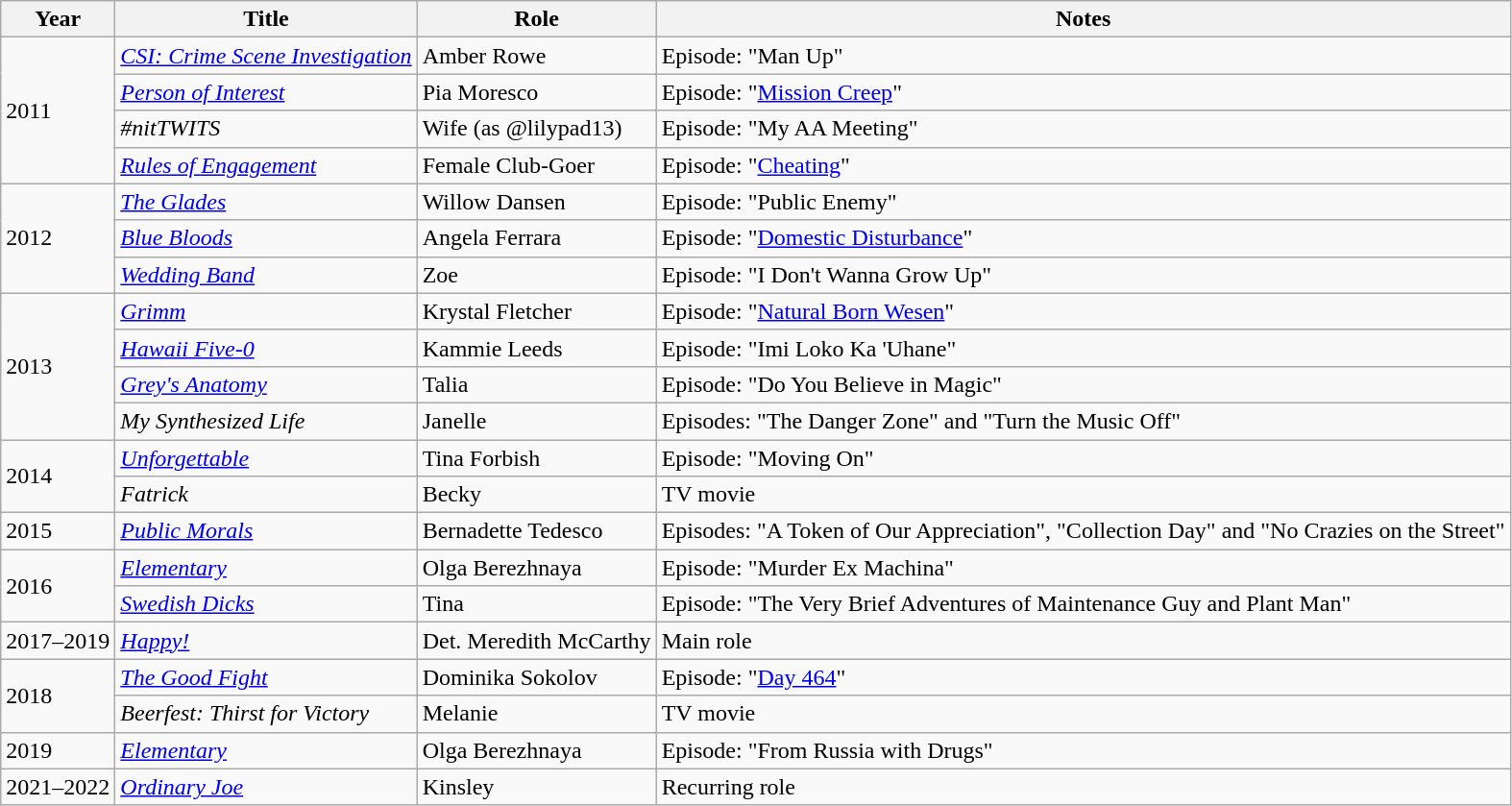<table class="wikitable sortable">
<tr>
<th>Year</th>
<th>Title</th>
<th>Role</th>
<th class="unsortable">Notes</th>
</tr>
<tr>
<td rowspan="4">2011</td>
<td><em><a href='#'>CSI: Crime Scene Investigation</a></em></td>
<td>Amber Rowe</td>
<td>Episode: "Man Up"</td>
</tr>
<tr>
<td><em><a href='#'>Person of Interest</a></em></td>
<td>Pia Moresco</td>
<td>Episode: "<a href='#'>Mission Creep</a>"</td>
</tr>
<tr>
<td><em>#nitTWITS</em></td>
<td>Wife (as @lilypad13)</td>
<td>Episode: "My AA Meeting"</td>
</tr>
<tr>
<td><em><a href='#'>Rules of Engagement</a></em></td>
<td>Female Club-Goer</td>
<td>Episode: "<a href='#'>Cheating</a>"</td>
</tr>
<tr>
<td rowspan="3">2012</td>
<td><a href='#'><em>The Glades</em></a></td>
<td>Willow Dansen</td>
<td>Episode: "Public Enemy"</td>
</tr>
<tr>
<td><em><a href='#'>Blue Bloods</a></em></td>
<td>Angela Ferrara</td>
<td>Episode: "<a href='#'>Domestic Disturbance</a>"</td>
</tr>
<tr>
<td><em><a href='#'>Wedding Band</a></em></td>
<td>Zoe</td>
<td>Episode: "I Don't Wanna Grow Up"</td>
</tr>
<tr>
<td rowspan="4">2013</td>
<td><em><a href='#'>Grimm</a></em></td>
<td>Krystal Fletcher</td>
<td>Episode: "<a href='#'>Natural Born Wesen</a>"</td>
</tr>
<tr>
<td><em><a href='#'>Hawaii Five-0</a></em></td>
<td>Kammie Leeds</td>
<td>Episode: "Imi Loko Ka 'Uhane"</td>
</tr>
<tr>
<td><em><a href='#'>Grey's Anatomy</a></em></td>
<td>Talia</td>
<td>Episode: "Do You Believe in Magic"</td>
</tr>
<tr>
<td><em>My Synthesized Life</em></td>
<td>Janelle</td>
<td>Episodes: "The Danger Zone" and "Turn the Music Off"</td>
</tr>
<tr>
<td rowspan="2">2014</td>
<td><em><a href='#'>Unforgettable</a></em></td>
<td>Tina Forbish</td>
<td>Episode: "Moving On"</td>
</tr>
<tr>
<td><em>Fatrick</em></td>
<td>Becky</td>
<td>TV movie</td>
</tr>
<tr>
<td>2015</td>
<td><em><a href='#'>Public Morals</a></em></td>
<td>Bernadette Tedesco</td>
<td>Episodes: "A Token of Our Appreciation", "Collection Day" and "No Crazies on the Street"</td>
</tr>
<tr>
<td rowspan="2">2016</td>
<td><em><a href='#'>Elementary</a></em></td>
<td>Olga Berezhnaya</td>
<td>Episode: "Murder Ex Machina"</td>
</tr>
<tr>
<td><em><a href='#'>Swedish Dicks</a></em></td>
<td>Tina</td>
<td>Episode: "The Very Brief Adventures of Maintenance Guy and Plant Man"</td>
</tr>
<tr>
<td>2017–2019</td>
<td><em><a href='#'>Happy!</a></em></td>
<td>Det. Meredith McCarthy</td>
<td>Main role</td>
</tr>
<tr>
<td rowspan="2">2018</td>
<td><em><a href='#'>The Good Fight</a></em></td>
<td>Dominika Sokolov</td>
<td>Episode: "<a href='#'>Day 464</a>"</td>
</tr>
<tr>
<td><em>Beerfest: Thirst for Victory</em></td>
<td>Melanie</td>
<td>TV movie</td>
</tr>
<tr>
<td>2019</td>
<td><em><a href='#'>Elementary</a></em></td>
<td>Olga Berezhnaya</td>
<td>Episode: "From Russia with Drugs"</td>
</tr>
<tr>
<td>2021–2022</td>
<td><em><a href='#'>Ordinary Joe</a></em></td>
<td>Kinsley</td>
<td>Recurring role</td>
</tr>
</table>
